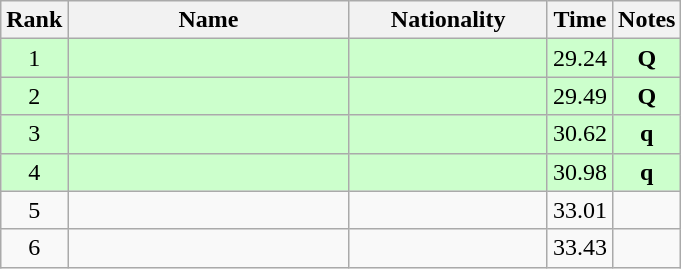<table class="wikitable sortable" style="text-align:center">
<tr>
<th>Rank</th>
<th style="width:180px">Name</th>
<th style="width:125px">Nationality</th>
<th>Time</th>
<th>Notes</th>
</tr>
<tr style="background:#cfc;">
<td>1</td>
<td style="text-align:left;"></td>
<td style="text-align:left;"></td>
<td>29.24</td>
<td><strong>Q</strong></td>
</tr>
<tr style="background:#cfc;">
<td>2</td>
<td style="text-align:left;"></td>
<td style="text-align:left;"></td>
<td>29.49</td>
<td><strong>Q</strong></td>
</tr>
<tr style="background:#cfc;">
<td>3</td>
<td style="text-align:left;"></td>
<td style="text-align:left;"></td>
<td>30.62</td>
<td><strong>q</strong></td>
</tr>
<tr style="background:#cfc;">
<td>4</td>
<td style="text-align:left;"></td>
<td style="text-align:left;"></td>
<td>30.98</td>
<td><strong>q</strong></td>
</tr>
<tr>
<td>5</td>
<td style="text-align:left;"></td>
<td style="text-align:left;"></td>
<td>33.01</td>
<td></td>
</tr>
<tr>
<td>6</td>
<td style="text-align:left;"></td>
<td style="text-align:left;"></td>
<td>33.43</td>
<td></td>
</tr>
</table>
